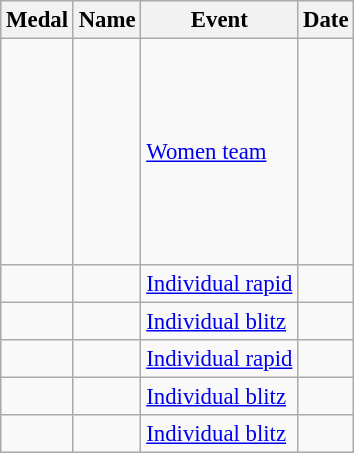<table class="wikitable sortable" style="font-size:95%">
<tr>
<th>Medal</th>
<th>Name</th>
<th>Event</th>
<th>Date</th>
</tr>
<tr>
<td></td>
<td><br><br><br><br><br><br><br><br></td>
<td><a href='#'>Women team</a></td>
<td></td>
</tr>
<tr>
<td></td>
<td></td>
<td><a href='#'>Individual rapid</a></td>
<td></td>
</tr>
<tr>
<td></td>
<td></td>
<td><a href='#'>Individual blitz</a></td>
<td></td>
</tr>
<tr>
<td></td>
<td></td>
<td><a href='#'>Individual rapid</a></td>
<td></td>
</tr>
<tr>
<td></td>
<td></td>
<td><a href='#'>Individual blitz</a></td>
<td></td>
</tr>
<tr>
<td></td>
<td></td>
<td><a href='#'>Individual blitz</a></td>
<td></td>
</tr>
</table>
